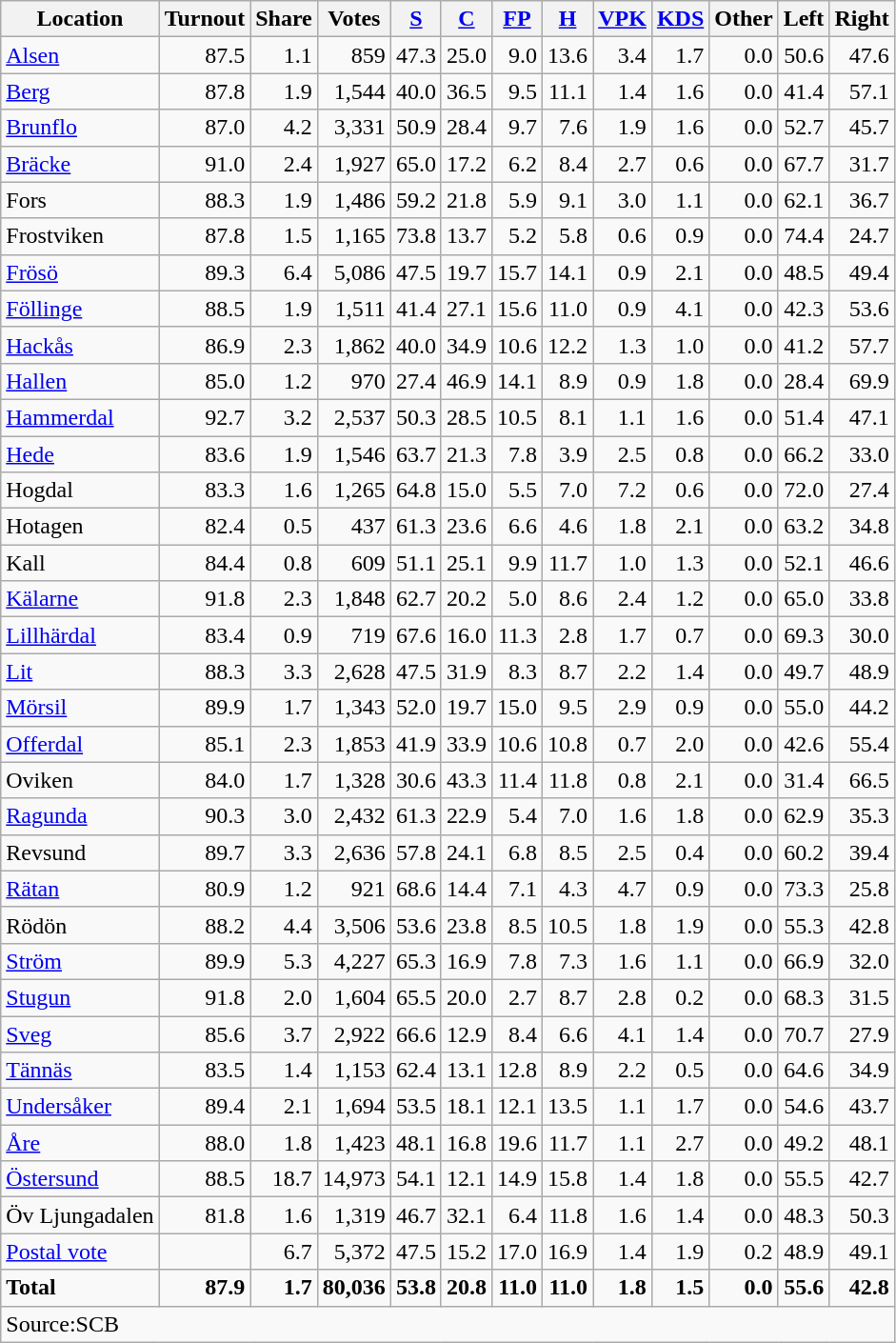<table class="wikitable sortable" style=text-align:right>
<tr>
<th>Location</th>
<th>Turnout</th>
<th>Share</th>
<th>Votes</th>
<th><a href='#'>S</a></th>
<th><a href='#'>C</a></th>
<th><a href='#'>FP</a></th>
<th><a href='#'>H</a></th>
<th><a href='#'>VPK</a></th>
<th><a href='#'>KDS</a></th>
<th>Other</th>
<th>Left</th>
<th>Right</th>
</tr>
<tr>
<td align=left><a href='#'>Alsen</a></td>
<td>87.5</td>
<td>1.1</td>
<td>859</td>
<td>47.3</td>
<td>25.0</td>
<td>9.0</td>
<td>13.6</td>
<td>3.4</td>
<td>1.7</td>
<td>0.0</td>
<td>50.6</td>
<td>47.6</td>
</tr>
<tr>
<td align=left><a href='#'>Berg</a></td>
<td>87.8</td>
<td>1.9</td>
<td>1,544</td>
<td>40.0</td>
<td>36.5</td>
<td>9.5</td>
<td>11.1</td>
<td>1.4</td>
<td>1.6</td>
<td>0.0</td>
<td>41.4</td>
<td>57.1</td>
</tr>
<tr>
<td align=left><a href='#'>Brunflo</a></td>
<td>87.0</td>
<td>4.2</td>
<td>3,331</td>
<td>50.9</td>
<td>28.4</td>
<td>9.7</td>
<td>7.6</td>
<td>1.9</td>
<td>1.6</td>
<td>0.0</td>
<td>52.7</td>
<td>45.7</td>
</tr>
<tr>
<td align=left><a href='#'>Bräcke</a></td>
<td>91.0</td>
<td>2.4</td>
<td>1,927</td>
<td>65.0</td>
<td>17.2</td>
<td>6.2</td>
<td>8.4</td>
<td>2.7</td>
<td>0.6</td>
<td>0.0</td>
<td>67.7</td>
<td>31.7</td>
</tr>
<tr>
<td align=left>Fors</td>
<td>88.3</td>
<td>1.9</td>
<td>1,486</td>
<td>59.2</td>
<td>21.8</td>
<td>5.9</td>
<td>9.1</td>
<td>3.0</td>
<td>1.1</td>
<td>0.0</td>
<td>62.1</td>
<td>36.7</td>
</tr>
<tr>
<td align=left>Frostviken</td>
<td>87.8</td>
<td>1.5</td>
<td>1,165</td>
<td>73.8</td>
<td>13.7</td>
<td>5.2</td>
<td>5.8</td>
<td>0.6</td>
<td>0.9</td>
<td>0.0</td>
<td>74.4</td>
<td>24.7</td>
</tr>
<tr>
<td align=left><a href='#'>Frösö</a></td>
<td>89.3</td>
<td>6.4</td>
<td>5,086</td>
<td>47.5</td>
<td>19.7</td>
<td>15.7</td>
<td>14.1</td>
<td>0.9</td>
<td>2.1</td>
<td>0.0</td>
<td>48.5</td>
<td>49.4</td>
</tr>
<tr>
<td align=left><a href='#'>Föllinge</a></td>
<td>88.5</td>
<td>1.9</td>
<td>1,511</td>
<td>41.4</td>
<td>27.1</td>
<td>15.6</td>
<td>11.0</td>
<td>0.9</td>
<td>4.1</td>
<td>0.0</td>
<td>42.3</td>
<td>53.6</td>
</tr>
<tr>
<td align=left><a href='#'>Hackås</a></td>
<td>86.9</td>
<td>2.3</td>
<td>1,862</td>
<td>40.0</td>
<td>34.9</td>
<td>10.6</td>
<td>12.2</td>
<td>1.3</td>
<td>1.0</td>
<td>0.0</td>
<td>41.2</td>
<td>57.7</td>
</tr>
<tr>
<td align=left><a href='#'>Hallen</a></td>
<td>85.0</td>
<td>1.2</td>
<td>970</td>
<td>27.4</td>
<td>46.9</td>
<td>14.1</td>
<td>8.9</td>
<td>0.9</td>
<td>1.8</td>
<td>0.0</td>
<td>28.4</td>
<td>69.9</td>
</tr>
<tr>
<td align=left><a href='#'>Hammerdal</a></td>
<td>92.7</td>
<td>3.2</td>
<td>2,537</td>
<td>50.3</td>
<td>28.5</td>
<td>10.5</td>
<td>8.1</td>
<td>1.1</td>
<td>1.6</td>
<td>0.0</td>
<td>51.4</td>
<td>47.1</td>
</tr>
<tr>
<td align=left><a href='#'>Hede</a></td>
<td>83.6</td>
<td>1.9</td>
<td>1,546</td>
<td>63.7</td>
<td>21.3</td>
<td>7.8</td>
<td>3.9</td>
<td>2.5</td>
<td>0.8</td>
<td>0.0</td>
<td>66.2</td>
<td>33.0</td>
</tr>
<tr>
<td align=left>Hogdal</td>
<td>83.3</td>
<td>1.6</td>
<td>1,265</td>
<td>64.8</td>
<td>15.0</td>
<td>5.5</td>
<td>7.0</td>
<td>7.2</td>
<td>0.6</td>
<td>0.0</td>
<td>72.0</td>
<td>27.4</td>
</tr>
<tr>
<td align=left>Hotagen</td>
<td>82.4</td>
<td>0.5</td>
<td>437</td>
<td>61.3</td>
<td>23.6</td>
<td>6.6</td>
<td>4.6</td>
<td>1.8</td>
<td>2.1</td>
<td>0.0</td>
<td>63.2</td>
<td>34.8</td>
</tr>
<tr>
<td align=left>Kall</td>
<td>84.4</td>
<td>0.8</td>
<td>609</td>
<td>51.1</td>
<td>25.1</td>
<td>9.9</td>
<td>11.7</td>
<td>1.0</td>
<td>1.3</td>
<td>0.0</td>
<td>52.1</td>
<td>46.6</td>
</tr>
<tr>
<td align=left><a href='#'>Kälarne</a></td>
<td>91.8</td>
<td>2.3</td>
<td>1,848</td>
<td>62.7</td>
<td>20.2</td>
<td>5.0</td>
<td>8.6</td>
<td>2.4</td>
<td>1.2</td>
<td>0.0</td>
<td>65.0</td>
<td>33.8</td>
</tr>
<tr>
<td align=left><a href='#'>Lillhärdal</a></td>
<td>83.4</td>
<td>0.9</td>
<td>719</td>
<td>67.6</td>
<td>16.0</td>
<td>11.3</td>
<td>2.8</td>
<td>1.7</td>
<td>0.7</td>
<td>0.0</td>
<td>69.3</td>
<td>30.0</td>
</tr>
<tr>
<td align=left><a href='#'>Lit</a></td>
<td>88.3</td>
<td>3.3</td>
<td>2,628</td>
<td>47.5</td>
<td>31.9</td>
<td>8.3</td>
<td>8.7</td>
<td>2.2</td>
<td>1.4</td>
<td>0.0</td>
<td>49.7</td>
<td>48.9</td>
</tr>
<tr>
<td align=left><a href='#'>Mörsil</a></td>
<td>89.9</td>
<td>1.7</td>
<td>1,343</td>
<td>52.0</td>
<td>19.7</td>
<td>15.0</td>
<td>9.5</td>
<td>2.9</td>
<td>0.9</td>
<td>0.0</td>
<td>55.0</td>
<td>44.2</td>
</tr>
<tr>
<td align=left><a href='#'>Offerdal</a></td>
<td>85.1</td>
<td>2.3</td>
<td>1,853</td>
<td>41.9</td>
<td>33.9</td>
<td>10.6</td>
<td>10.8</td>
<td>0.7</td>
<td>2.0</td>
<td>0.0</td>
<td>42.6</td>
<td>55.4</td>
</tr>
<tr>
<td align=left>Oviken</td>
<td>84.0</td>
<td>1.7</td>
<td>1,328</td>
<td>30.6</td>
<td>43.3</td>
<td>11.4</td>
<td>11.8</td>
<td>0.8</td>
<td>2.1</td>
<td>0.0</td>
<td>31.4</td>
<td>66.5</td>
</tr>
<tr>
<td align=left><a href='#'>Ragunda</a></td>
<td>90.3</td>
<td>3.0</td>
<td>2,432</td>
<td>61.3</td>
<td>22.9</td>
<td>5.4</td>
<td>7.0</td>
<td>1.6</td>
<td>1.8</td>
<td>0.0</td>
<td>62.9</td>
<td>35.3</td>
</tr>
<tr>
<td align=left>Revsund</td>
<td>89.7</td>
<td>3.3</td>
<td>2,636</td>
<td>57.8</td>
<td>24.1</td>
<td>6.8</td>
<td>8.5</td>
<td>2.5</td>
<td>0.4</td>
<td>0.0</td>
<td>60.2</td>
<td>39.4</td>
</tr>
<tr>
<td align=left><a href='#'>Rätan</a></td>
<td>80.9</td>
<td>1.2</td>
<td>921</td>
<td>68.6</td>
<td>14.4</td>
<td>7.1</td>
<td>4.3</td>
<td>4.7</td>
<td>0.9</td>
<td>0.0</td>
<td>73.3</td>
<td>25.8</td>
</tr>
<tr>
<td align=left>Rödön</td>
<td>88.2</td>
<td>4.4</td>
<td>3,506</td>
<td>53.6</td>
<td>23.8</td>
<td>8.5</td>
<td>10.5</td>
<td>1.8</td>
<td>1.9</td>
<td>0.0</td>
<td>55.3</td>
<td>42.8</td>
</tr>
<tr>
<td align=left><a href='#'>Ström</a></td>
<td>89.9</td>
<td>5.3</td>
<td>4,227</td>
<td>65.3</td>
<td>16.9</td>
<td>7.8</td>
<td>7.3</td>
<td>1.6</td>
<td>1.1</td>
<td>0.0</td>
<td>66.9</td>
<td>32.0</td>
</tr>
<tr>
<td align=left><a href='#'>Stugun</a></td>
<td>91.8</td>
<td>2.0</td>
<td>1,604</td>
<td>65.5</td>
<td>20.0</td>
<td>2.7</td>
<td>8.7</td>
<td>2.8</td>
<td>0.2</td>
<td>0.0</td>
<td>68.3</td>
<td>31.5</td>
</tr>
<tr>
<td align=left><a href='#'>Sveg</a></td>
<td>85.6</td>
<td>3.7</td>
<td>2,922</td>
<td>66.6</td>
<td>12.9</td>
<td>8.4</td>
<td>6.6</td>
<td>4.1</td>
<td>1.4</td>
<td>0.0</td>
<td>70.7</td>
<td>27.9</td>
</tr>
<tr>
<td align=left><a href='#'>Tännäs</a></td>
<td>83.5</td>
<td>1.4</td>
<td>1,153</td>
<td>62.4</td>
<td>13.1</td>
<td>12.8</td>
<td>8.9</td>
<td>2.2</td>
<td>0.5</td>
<td>0.0</td>
<td>64.6</td>
<td>34.9</td>
</tr>
<tr>
<td align=left><a href='#'>Undersåker</a></td>
<td>89.4</td>
<td>2.1</td>
<td>1,694</td>
<td>53.5</td>
<td>18.1</td>
<td>12.1</td>
<td>13.5</td>
<td>1.1</td>
<td>1.7</td>
<td>0.0</td>
<td>54.6</td>
<td>43.7</td>
</tr>
<tr>
<td align=left><a href='#'>Åre</a></td>
<td>88.0</td>
<td>1.8</td>
<td>1,423</td>
<td>48.1</td>
<td>16.8</td>
<td>19.6</td>
<td>11.7</td>
<td>1.1</td>
<td>2.7</td>
<td>0.0</td>
<td>49.2</td>
<td>48.1</td>
</tr>
<tr>
<td align=left><a href='#'>Östersund</a></td>
<td>88.5</td>
<td>18.7</td>
<td>14,973</td>
<td>54.1</td>
<td>12.1</td>
<td>14.9</td>
<td>15.8</td>
<td>1.4</td>
<td>1.8</td>
<td>0.0</td>
<td>55.5</td>
<td>42.7</td>
</tr>
<tr>
<td align=left>Öv Ljungadalen</td>
<td>81.8</td>
<td>1.6</td>
<td>1,319</td>
<td>46.7</td>
<td>32.1</td>
<td>6.4</td>
<td>11.8</td>
<td>1.6</td>
<td>1.4</td>
<td>0.0</td>
<td>48.3</td>
<td>50.3</td>
</tr>
<tr>
<td align=left><a href='#'>Postal vote</a></td>
<td></td>
<td>6.7</td>
<td>5,372</td>
<td>47.5</td>
<td>15.2</td>
<td>17.0</td>
<td>16.9</td>
<td>1.4</td>
<td>1.9</td>
<td>0.2</td>
<td>48.9</td>
<td>49.1</td>
</tr>
<tr>
<td align=left><strong>Total</strong></td>
<td><strong>87.9</strong></td>
<td><strong>1.7</strong></td>
<td><strong>80,036</strong></td>
<td><strong>53.8</strong></td>
<td><strong>20.8</strong></td>
<td><strong>11.0</strong></td>
<td><strong>11.0</strong></td>
<td><strong>1.8</strong></td>
<td><strong>1.5</strong></td>
<td><strong>0.0</strong></td>
<td><strong>55.6</strong></td>
<td><strong>42.8</strong></td>
</tr>
<tr>
<td align=left colspan=13>Source:SCB </td>
</tr>
</table>
